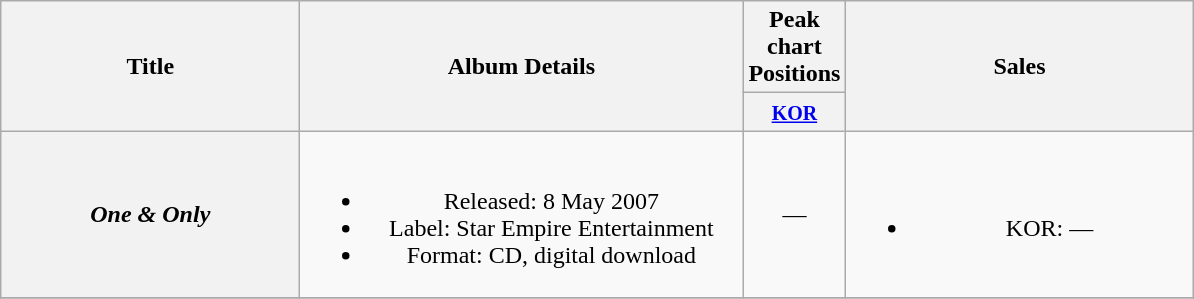<table class="wikitable plainrowheaders" style="text-align:center;">
<tr>
<th rowspan="2" style="width:12em;">Title</th>
<th rowspan="2" style="width:18em;">Album Details</th>
<th colspan="1">Peak chart<br>Positions</th>
<th rowspan="2" style="width:14em;">Sales</th>
</tr>
<tr>
<th style="width:2.5em;"><small><a href='#'>KOR</a></small></th>
</tr>
<tr>
<th scope="row"><strong><em>One & Only</em></strong></th>
<td><br><ul><li>Released: 8 May 2007</li><li>Label: Star Empire Entertainment</li><li>Format: CD, digital download</li></ul></td>
<td>—</td>
<td><br><ul><li>KOR: —</li></ul></td>
</tr>
<tr>
</tr>
</table>
